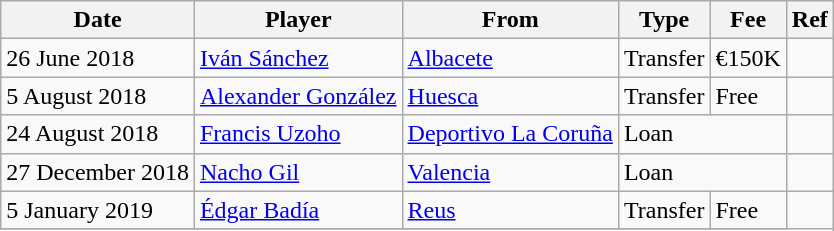<table class="wikitable">
<tr>
<th>Date</th>
<th>Player</th>
<th>From</th>
<th>Type</th>
<th>Fee</th>
<th>Ref</th>
</tr>
<tr>
<td>26 June 2018</td>
<td> <a href='#'>Iván Sánchez</a></td>
<td> <a href='#'>Albacete</a></td>
<td>Transfer</td>
<td>€150K</td>
<td></td>
</tr>
<tr>
<td>5 August 2018</td>
<td> <a href='#'>Alexander González</a></td>
<td> <a href='#'>Huesca</a></td>
<td>Transfer</td>
<td>Free</td>
<td></td>
</tr>
<tr>
<td>24 August 2018</td>
<td> <a href='#'>Francis Uzoho</a></td>
<td> <a href='#'>Deportivo La Coruña</a></td>
<td colspan=2>Loan</td>
<td></td>
</tr>
<tr>
<td>27 December 2018</td>
<td> <a href='#'>Nacho Gil</a></td>
<td> <a href='#'>Valencia</a></td>
<td colspan=2>Loan</td>
<td></td>
</tr>
<tr>
<td>5 January 2019</td>
<td> <a href='#'>Édgar Badía</a></td>
<td> <a href='#'>Reus</a></td>
<td>Transfer</td>
<td>Free</td>
</tr>
<tr>
</tr>
</table>
